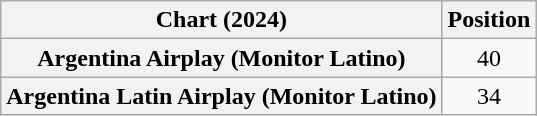<table class="wikitable sortable plainrowheaders" style="text-align:center">
<tr>
<th scope="col">Chart (2024)</th>
<th scope="col">Position</th>
</tr>
<tr>
<th scope="row">Argentina Airplay (Monitor Latino)</th>
<td>40</td>
</tr>
<tr>
<th scope="row">Argentina Latin Airplay (Monitor Latino)</th>
<td>34</td>
</tr>
</table>
